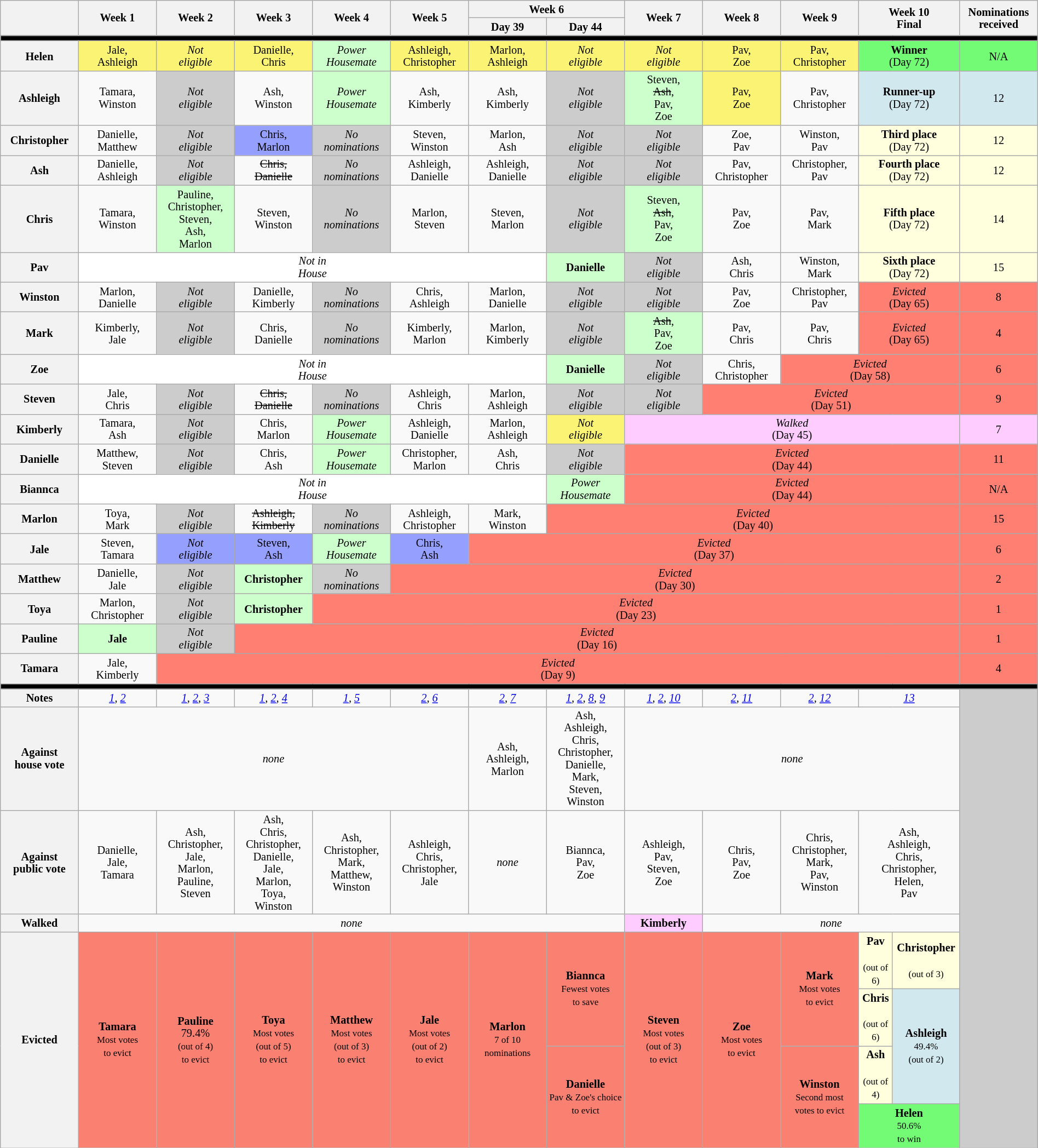<table class="wikitable" style="text-align:center; width:100%; font-size:85%; line-height:15px;">
<tr>
<th rowspan="2" style="width:7%"></th>
<th rowspan="2" style="width:7%">Week 1</th>
<th rowspan="2" style="width:7%">Week 2</th>
<th rowspan="2" style="width:7%">Week 3</th>
<th rowspan="2" style="width:7%">Week 4</th>
<th rowspan="2" style="width:7%">Week 5</th>
<th colspan="2" style="width:7%">Week 6</th>
<th rowspan="2" style="width:7%">Week 7</th>
<th rowspan="2" style="width:7%">Week 8</th>
<th rowspan="2" style="width:7%">Week 9</th>
<th rowspan="2" colspan=2 style="width:7%">Week 10<br>Final</th>
<th rowspan="2" style="width:7%">Nominations<br>received</th>
</tr>
<tr>
<th style="width:7%">Day 39</th>
<th style="width:7%">Day 44</th>
</tr>
<tr>
<th style="background:#000" colspan="14"></th>
</tr>
<tr>
<th>Helen</th>
<td style="background:#FBF373">Jale,<br>Ashleigh</td>
<td style="background:#FBF373"><em>Not<br>eligible</em></td>
<td style="background:#FBF373">Danielle,<br>Chris</td>
<td style="background:#cfc"><em>Power<br>Housemate</em></td>
<td style="background:#FBF373">Ashleigh,<br>Christopher</td>
<td style="background:#FBF373">Marlon,<br>Ashleigh</td>
<td style="background:#FBF373"><em>Not<br>eligible</em></td>
<td style="background:#FBF373"><em>Not<br>eligible</em></td>
<td style="background:#FBF373">Pav,<br>Zoe</td>
<td style="background:#FBF373">Pav,<br>Christopher</td>
<td colspan=2 style="background:#73FB76"><strong>Winner</strong><br>(Day 72)</td>
<td style="background:#73FB76">N/A</td>
</tr>
<tr>
<th>Ashleigh</th>
<td>Tamara,<br>Winston</td>
<td style="background:#ccc"><em>Not<br>eligible</em></td>
<td>Ash,<br>Winston</td>
<td style="background:#cfc"><em>Power<br>Housemate</em></td>
<td>Ash,<br>Kimberly</td>
<td>Ash,<br>Kimberly</td>
<td style="background:#ccc"><em>Not<br>eligible</em></td>
<td style="background:#cfc">Steven,<br><s>Ash</s>,<br>Pav,<br>Zoe</td>
<td style="background:#FBF373">Pav,<br>Zoe</td>
<td>Pav,<br>Christopher</td>
<td colspan=2 style="background:#D1E8EF"><strong>Runner-up</strong><br>(Day 72)</td>
<td style="background:#D1E8EF">12</td>
</tr>
<tr>
<th>Christopher</th>
<td>Danielle,<br>Matthew</td>
<td style="background:#ccc"><em>Not<br>eligible</em></td>
<td style="background:#959ffd">Chris,<br>Marlon</td>
<td style="background:#ccc"><em>No<br>nominations</em></td>
<td>Steven,<br>Winston</td>
<td>Marlon,<br>Ash</td>
<td style="background:#ccc"><em>Not<br>eligible</em></td>
<td style="background:#ccc"><em>Not<br>eligible</em></td>
<td>Zoe,<br>Pav</td>
<td>Winston,<br>Pav</td>
<td colspan=2 style="background:#ffffdd"><strong>Third place</strong><br>(Day 72)</td>
<td style="background:#ffffdd">12</td>
</tr>
<tr>
<th>Ash</th>
<td>Danielle,<br>Ashleigh</td>
<td style="background:#ccc"><em>Not<br>eligible</em></td>
<td><s>Chris,<br>Danielle</s></td>
<td style="background:#ccc"><em>No<br>nominations</em></td>
<td>Ashleigh,<br>Danielle</td>
<td>Ashleigh,<br>Danielle</td>
<td style="background:#ccc"><em>Not<br>eligible</em></td>
<td style="background:#ccc"><em>Not<br>eligible</em></td>
<td>Pav,<br>Christopher</td>
<td>Christopher,<br>Pav</td>
<td colspan=2 style="background:#ffffdd"><strong>Fourth place</strong><br>(Day 72)</td>
<td style="background:#ffffdd">12</td>
</tr>
<tr>
<th>Chris</th>
<td>Tamara,<br>Winston</td>
<td style="background:#cfc">Pauline,<br>Christopher,<br>Steven,<br>Ash,<br>Marlon</td>
<td>Steven,<br>Winston</td>
<td style="background:#ccc"><em>No<br>nominations</em></td>
<td>Marlon,<br>Steven</td>
<td>Steven,<br>Marlon</td>
<td style="background:#ccc"><em>Not<br>eligible</em></td>
<td style="background:#cfc">Steven,<br><s>Ash</s>,<br>Pav,<br>Zoe</td>
<td>Pav,<br>Zoe</td>
<td>Pav,<br>Mark</td>
<td colspan=2 style="background:#ffffdd"><strong>Fifth place</strong><br>(Day 72)</td>
<td style="background:#ffffdd">14</td>
</tr>
<tr>
<th>Pav</th>
<td style=background:white colspan="6"><em>Not in<br>House</em></td>
<td style="background:#cfc"><strong>Danielle</strong></td>
<td style="background:#ccc"><em>Not<br>eligible</em></td>
<td>Ash,<br>Chris</td>
<td>Winston,<br>Mark</td>
<td colspan=2 style="background:#ffffdd"><strong>Sixth place</strong><br>(Day 72)</td>
<td style="background:#ffffdd">15</td>
</tr>
<tr>
<th>Winston</th>
<td>Marlon,<br>Danielle</td>
<td style="background:#ccc"><em>Not<br>eligible</em></td>
<td>Danielle,<br>Kimberly</td>
<td style="background:#ccc"><em>No<br>nominations</em></td>
<td>Chris,<br>Ashleigh</td>
<td>Marlon,<br>Danielle</td>
<td style="background:#ccc"><em>Not<br>eligible</em></td>
<td style="background:#ccc"><em>Not<br>eligible</em></td>
<td>Pav,<br>Zoe</td>
<td>Christopher,<br>Pav</td>
<td colspan="2" style="background:#FF8072"><em>Evicted</em><br>(Day 65)</td>
<td style="background:#FF8072">8</td>
</tr>
<tr>
<th>Mark</th>
<td>Kimberly,<br>Jale</td>
<td style="background:#ccc"><em>Not<br>eligible</em></td>
<td>Chris,<br>Danielle</td>
<td style="background:#ccc"><em>No<br>nominations</em></td>
<td>Kimberly,<br>Marlon</td>
<td>Marlon,<br>Kimberly</td>
<td style="background:#ccc"><em>Not<br>eligible</em></td>
<td style="background:#cfc"><s>Ash</s>,<br>Pav,<br>Zoe</td>
<td>Pav,<br>Chris</td>
<td>Pav,<br>Chris</td>
<td colspan="2" style="background:#FF8072"><em>Evicted</em><br>(Day 65)</td>
<td style="background:#FF8072">4</td>
</tr>
<tr>
<th>Zoe</th>
<td style=background:white colspan="6"><em>Not in<br>House</em></td>
<td style="background:#cfc"><strong>Danielle</strong></td>
<td style="background:#ccc"><em>Not<br>eligible</em></td>
<td>Chris,<br>Christopher</td>
<td colspan="3" style="background:#FF8072"><em>Evicted</em><br>(Day 58)</td>
<td style="background:#FF8072">6</td>
</tr>
<tr>
<th>Steven</th>
<td>Jale,<br>Chris</td>
<td style="background:#ccc"><em>Not<br>eligible</em></td>
<td><s>Chris,<br>Danielle</s></td>
<td style="background:#ccc"><em>No<br>nominations</em></td>
<td>Ashleigh,<br>Chris</td>
<td>Marlon,<br>Ashleigh</td>
<td style="background:#ccc"><em>Not<br>eligible</em></td>
<td style="background:#ccc"><em>Not<br>eligible</em></td>
<td colspan="4" style="background:#FF8072"><em>Evicted</em><br>(Day 51)</td>
<td style="background:#FF8072">9</td>
</tr>
<tr>
<th>Kimberly</th>
<td>Tamara,<br>Ash</td>
<td style="background:#ccc"><em>Not<br>eligible</em></td>
<td>Chris,<br>Marlon</td>
<td style="background:#cfc"><em>Power<br>Housemate</em></td>
<td>Ashleigh,<br>Danielle</td>
<td>Marlon,<br>Ashleigh</td>
<td style="background:#FBF373"><em>Not<br>eligible</em></td>
<td colspan="5" style="background:#fcf"><em>Walked</em><br>(Day 45)</td>
<td style="background:#fcf">7</td>
</tr>
<tr>
<th>Danielle</th>
<td>Matthew,<br>Steven</td>
<td style="background:#ccc"><em>Not<br>eligible</em></td>
<td>Chris,<br>Ash</td>
<td style="background:#cfc"><em>Power<br>Housemate</em></td>
<td>Christopher,<br>Marlon</td>
<td>Ash,<br>Chris</td>
<td style="background:#ccc"><em>Not<br>eligible</em></td>
<td colspan="5" style="background:#FF8072"><em>Evicted</em><br>(Day 44)</td>
<td style="background:#FF8072">11</td>
</tr>
<tr>
<th>Biannca</th>
<td style=background:white colspan="6"><em>Not in<br>House</em></td>
<td style="background:#cfc"><em>Power<br>Housemate</em></td>
<td colspan="5" style="background:#FF8072"><em>Evicted</em><br>(Day 44)</td>
<td style="background:#FF8072">N/A</td>
</tr>
<tr>
<th>Marlon</th>
<td>Toya,<br>Mark</td>
<td style="background:#ccc"><em>Not<br>eligible</em></td>
<td><s>Ashleigh,<br>Kimberly</s></td>
<td style="background:#ccc"><em>No<br>nominations</em></td>
<td>Ashleigh,<br>Christopher</td>
<td>Mark,<br>Winston</td>
<td colspan="6" style="background:#FF8072"><em>Evicted</em><br>(Day 40)</td>
<td style="background:#FF8072">15</td>
</tr>
<tr>
<th>Jale</th>
<td>Steven,<br>Tamara</td>
<td style="background:#959ffd"><em>Not<br>eligible</em></td>
<td style="background:#959ffd">Steven,<br>Ash</td>
<td style="background:#cfc"><em>Power<br>Housemate</em></td>
<td style="background:#959ffd">Chris,<br>Ash</td>
<td colspan="7" style="background:#FF8072"><em>Evicted</em><br>(Day 37)</td>
<td style="background:#FF8072">6</td>
</tr>
<tr>
<th>Matthew</th>
<td>Danielle,<br>Jale</td>
<td style="background:#ccc"><em>Not<br>eligible</em></td>
<td style="background:#cfc"><strong>Christopher</strong></td>
<td style="background:#ccc"><em>No<br>nominations</em></td>
<td colspan="8" style="background:#FF8072"><em>Evicted</em><br>(Day 30)</td>
<td style="background:#FF8072">2</td>
</tr>
<tr>
<th>Toya</th>
<td>Marlon,<br>Christopher</td>
<td style="background:#ccc"><em>Not<br>eligible</em></td>
<td style="background:#cfc"><strong>Christopher</strong></td>
<td colspan="9" style="background:#FF8072"><em>Evicted</em><br>(Day 23)</td>
<td style="background:#FF8072">1</td>
</tr>
<tr>
<th>Pauline</th>
<td style="background:#cfc"><strong>Jale</strong></td>
<td style="background:#ccc"><em>Not<br>eligible</em></td>
<td colspan="10" style="background:#FF8072"><em>Evicted</em><br>(Day 16)</td>
<td style="background:#FF8072">1</td>
</tr>
<tr>
<th>Tamara</th>
<td>Jale,<br>Kimberly</td>
<td colspan="11" style="background:#FF8072"><em>Evicted</em><br>(Day 9)</td>
<td style="background:#FF8072">4</td>
</tr>
<tr>
<th style="background:#000" colspan="14"></th>
</tr>
<tr>
<th>Notes</th>
<td><em><a href='#'>1</a>, <a href='#'>2</a></em></td>
<td><em><a href='#'>1</a>, <a href='#'>2</a>, <a href='#'>3</a></em></td>
<td><em><a href='#'>1</a>, <a href='#'>2</a>, <a href='#'>4</a></em></td>
<td><em><a href='#'>1</a>, <a href='#'>5</a></em></td>
<td><em><a href='#'>2</a>, <a href='#'>6</a></em></td>
<td><em><a href='#'>2</a>, <a href='#'>7</a></em></td>
<td><em><a href='#'>1</a>, <a href='#'>2</a>, <a href='#'>8</a>, <a href='#'>9</a></em></td>
<td><em><a href='#'>1</a>, <a href='#'>2</a>, <a href='#'>10</a></em></td>
<td><em><a href='#'>2</a>, <a href='#'>11</a></em></td>
<td><em><a href='#'>2</a>, <a href='#'>12</a></em></td>
<td colspan="2"><em><a href='#'>13</a></em></td>
<td rowspan="9" style="background:#ccc"></td>
</tr>
<tr>
<th>Against<br>house vote</th>
<td colspan="5"><em>none</em></td>
<td>Ash,<br>Ashleigh,<br>Marlon</td>
<td>Ash,<br>Ashleigh,<br>Chris,<br>Christopher,<br>Danielle,<br>Mark,<br>Steven,<br>Winston</td>
<td colspan=5><em>none</em></td>
</tr>
<tr>
<th>Against<br>public vote</th>
<td>Danielle,<br>Jale,<br>Tamara</td>
<td>Ash,<br>Christopher,<br>Jale,<br>Marlon,<br>Pauline,<br>Steven</td>
<td>Ash,<br>Chris,<br>Christopher,<br>Danielle,<br>Jale,<br>Marlon,<br>Toya,<br>Winston</td>
<td>Ash,<br>Christopher,<br>Mark,<br>Matthew,<br>Winston</td>
<td>Ashleigh,<br>Chris,<br>Christopher,<br>Jale</td>
<td><em>none</em></td>
<td>Biannca,<br>Pav,<br>Zoe</td>
<td>Ashleigh,<br>Pav,<br>Steven,<br>Zoe</td>
<td>Chris,<br>Pav,<br>Zoe</td>
<td>Chris,<br>Christopher,<br>Mark,<br>Pav,<br>Winston</td>
<td colspan="2">Ash,<br>Ashleigh,<br>Chris,<br>Christopher,<br>Helen,<br>Pav</td>
</tr>
<tr>
<th>Walked</th>
<td colspan="7"><em>none</em></td>
<td style="background:#fcf"><strong>Kimberly</strong></td>
<td colspan=4><em>none</em></td>
</tr>
<tr>
<th rowspan="5">Evicted</th>
<td rowspan="5" style="background:salmon"><strong>Tamara</strong><br><small>Most votes</small><br><small>to evict</small></td>
<td rowspan="5" style="background:salmon"><strong>Pauline</strong><br>79.4%<br><small>(out of 4)<br>to evict</small></td>
<td rowspan="5" style="background:salmon"><strong>Toya</strong><br><small>Most votes<br>(out of 5)<br>to evict</small></td>
<td rowspan="5" style="background:salmon"><strong>Matthew</strong><br><small>Most votes<br>(out of 3)<br>to evict</small></td>
<td rowspan="5" style="background:salmon"><strong>Jale</strong><br><small>Most votes<br>(out of 2)<br>to evict</small></td>
<td rowspan="5" style="background:salmon"><strong>Marlon</strong><br><small>7 of 10<br>nominations</small></td>
<td rowspan="3" style="background:salmon"><strong>Biannca</strong><br><small>Fewest votes</small><br><small>to save</small></td>
<td rowspan="5" style="background:salmon"><strong>Steven</strong><br><small>Most votes<br>(out of 3)<br>to evict</small></td>
<td rowspan="5" style="background:salmon"><strong>Zoe</strong><br><small>Most votes</small><br><small>to evict</small></td>
<td rowspan="3" style="background:salmon"><strong>Mark</strong><br><small>Most votes<br>to evict</small></td>
<td style="background:#ffffdd;"><strong>Pav</strong><br><small><br>(out of 6)</small></td>
<td style="background:#ffffdd;" rowspan=2><strong>Christopher</strong><br><small><br>(out of 3)</small></td>
</tr>
<tr>
<td style="background:#ffffdd;" rowspan=2><strong>Chris</strong><br><small><br>(out of 6)</small></td>
</tr>
<tr>
<td rowspan="2" style="background:#D1E8EF;"><strong>Ashleigh</strong><br><small>49.4%<br>(out of 2)</small></td>
</tr>
<tr>
<td rowspan="2" style="background:salmon"><strong>Danielle</strong><br><small>Pav & Zoe's choice<br>to evict</small></td>
<td rowspan="2" style="background:salmon"><strong>Winston</strong><br><small>Second most<br>votes to evict</small></td>
<td style="background:#ffffdd;"><strong>Ash</strong><small><br><br>(out of 4)</small></td>
</tr>
<tr>
<td colspan="2" style="background:#73FB76;"><strong>Helen</strong><br><small>50.6%<br>to win</small></td>
</tr>
</table>
